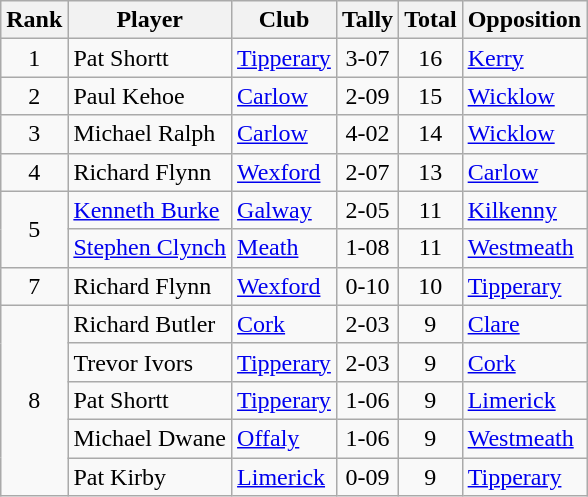<table class="wikitable">
<tr>
<th>Rank</th>
<th>Player</th>
<th>Club</th>
<th>Tally</th>
<th>Total</th>
<th>Opposition</th>
</tr>
<tr>
<td rowspan="1" style="text-align:center;">1</td>
<td>Pat Shortt</td>
<td><a href='#'>Tipperary</a></td>
<td align=center>3-07</td>
<td align=center>16</td>
<td><a href='#'>Kerry</a></td>
</tr>
<tr>
<td rowspan="1" style="text-align:center;">2</td>
<td>Paul Kehoe</td>
<td><a href='#'>Carlow</a></td>
<td align=center>2-09</td>
<td align=center>15</td>
<td><a href='#'>Wicklow</a></td>
</tr>
<tr>
<td rowspan="1" style="text-align:center;">3</td>
<td>Michael Ralph</td>
<td><a href='#'>Carlow</a></td>
<td align=center>4-02</td>
<td align=center>14</td>
<td><a href='#'>Wicklow</a></td>
</tr>
<tr>
<td rowspan="1" style="text-align:center;">4</td>
<td>Richard Flynn</td>
<td><a href='#'>Wexford</a></td>
<td align=center>2-07</td>
<td align=center>13</td>
<td><a href='#'>Carlow</a></td>
</tr>
<tr>
<td rowspan="2" style="text-align:center;">5</td>
<td><a href='#'>Kenneth Burke</a></td>
<td><a href='#'>Galway</a></td>
<td align=center>2-05</td>
<td align=center>11</td>
<td><a href='#'>Kilkenny</a></td>
</tr>
<tr>
<td><a href='#'>Stephen Clynch</a></td>
<td><a href='#'>Meath</a></td>
<td align=center>1-08</td>
<td align=center>11</td>
<td><a href='#'>Westmeath</a></td>
</tr>
<tr>
<td rowspan="1" style="text-align:center;">7</td>
<td>Richard Flynn</td>
<td><a href='#'>Wexford</a></td>
<td align=center>0-10</td>
<td align=center>10</td>
<td><a href='#'>Tipperary</a></td>
</tr>
<tr>
<td rowspan="5" style="text-align:center;">8</td>
<td>Richard Butler</td>
<td><a href='#'>Cork</a></td>
<td align=center>2-03</td>
<td align=center>9</td>
<td><a href='#'>Clare</a></td>
</tr>
<tr>
<td>Trevor Ivors</td>
<td><a href='#'>Tipperary</a></td>
<td align=center>2-03</td>
<td align=center>9</td>
<td><a href='#'>Cork</a></td>
</tr>
<tr>
<td>Pat Shortt</td>
<td><a href='#'>Tipperary</a></td>
<td align=center>1-06</td>
<td align=center>9</td>
<td><a href='#'>Limerick</a></td>
</tr>
<tr>
<td>Michael Dwane</td>
<td><a href='#'>Offaly</a></td>
<td align=center>1-06</td>
<td align=center>9</td>
<td><a href='#'>Westmeath</a></td>
</tr>
<tr>
<td>Pat Kirby</td>
<td><a href='#'>Limerick</a></td>
<td align=center>0-09</td>
<td align=center>9</td>
<td><a href='#'>Tipperary</a></td>
</tr>
</table>
